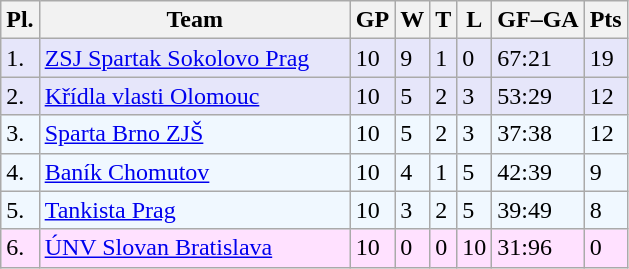<table class="wikitable">
<tr>
<th>Pl.</th>
<th width="200">Team</th>
<th>GP</th>
<th>W</th>
<th>T</th>
<th>L</th>
<th>GF–GA</th>
<th>Pts</th>
</tr>
<tr bgcolor="#e6e6fa">
<td>1.</td>
<td><a href='#'>ZSJ Spartak Sokolovo Prag</a></td>
<td>10</td>
<td>9</td>
<td>1</td>
<td>0</td>
<td>67:21</td>
<td>19</td>
</tr>
<tr bgcolor="#e6e6fa">
<td>2.</td>
<td><a href='#'>Křídla vlasti Olomouc</a></td>
<td>10</td>
<td>5</td>
<td>2</td>
<td>3</td>
<td>53:29</td>
<td>12</td>
</tr>
<tr bgcolor="#f0f8ff">
<td>3.</td>
<td><a href='#'>Sparta Brno ZJŠ</a></td>
<td>10</td>
<td>5</td>
<td>2</td>
<td>3</td>
<td>37:38</td>
<td>12</td>
</tr>
<tr bgcolor="#f0f8ff">
<td>4.</td>
<td><a href='#'>Baník Chomutov</a></td>
<td>10</td>
<td>4</td>
<td>1</td>
<td>5</td>
<td>42:39</td>
<td>9</td>
</tr>
<tr bgcolor="#f0f8ff">
<td>5.</td>
<td><a href='#'>Tankista Prag</a></td>
<td>10</td>
<td>3</td>
<td>2</td>
<td>5</td>
<td>39:49</td>
<td>8</td>
</tr>
<tr bgcolor="#FFE1FF">
<td>6.</td>
<td><a href='#'>ÚNV Slovan Bratislava</a></td>
<td>10</td>
<td>0</td>
<td>0</td>
<td>10</td>
<td>31:96</td>
<td>0</td>
</tr>
</table>
